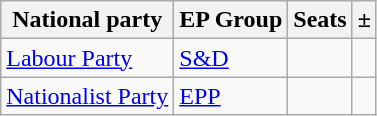<table class="wikitable">
<tr>
<th>National party</th>
<th>EP Group</th>
<th>Seats</th>
<th>±</th>
</tr>
<tr>
<td> <a href='#'>Labour Party</a></td>
<td> <a href='#'>S&D</a></td>
<td></td>
<td></td>
</tr>
<tr>
<td> <a href='#'>Nationalist Party</a></td>
<td> <a href='#'>EPP</a></td>
<td></td>
<td></td>
</tr>
</table>
